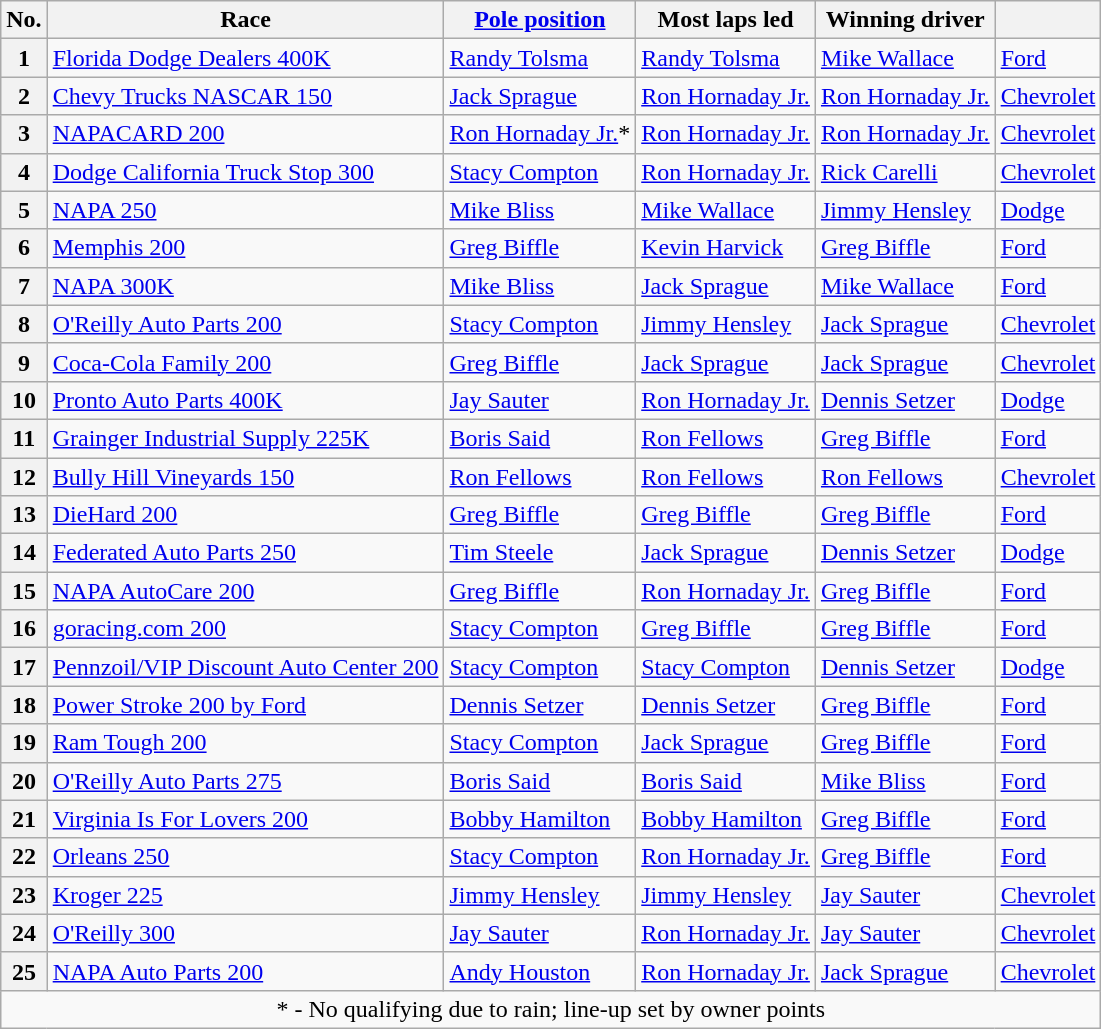<table class="wikitable">
<tr>
<th>No.</th>
<th>Race</th>
<th><a href='#'>Pole position</a></th>
<th>Most laps led</th>
<th>Winning driver</th>
<th></th>
</tr>
<tr>
<th>1</th>
<td><a href='#'>Florida Dodge Dealers 400K</a></td>
<td><a href='#'>Randy Tolsma</a></td>
<td><a href='#'>Randy Tolsma</a></td>
<td><a href='#'>Mike Wallace</a></td>
<td><a href='#'>Ford</a></td>
</tr>
<tr>
<th>2</th>
<td><a href='#'>Chevy Trucks NASCAR 150</a></td>
<td><a href='#'>Jack Sprague</a></td>
<td><a href='#'>Ron Hornaday Jr.</a></td>
<td><a href='#'>Ron Hornaday Jr.</a></td>
<td><a href='#'>Chevrolet</a></td>
</tr>
<tr>
<th>3</th>
<td><a href='#'>NAPACARD 200</a></td>
<td><a href='#'>Ron Hornaday Jr.</a>*</td>
<td><a href='#'>Ron Hornaday Jr.</a></td>
<td><a href='#'>Ron Hornaday Jr.</a></td>
<td><a href='#'>Chevrolet</a></td>
</tr>
<tr>
<th>4</th>
<td><a href='#'>Dodge California Truck Stop 300</a></td>
<td><a href='#'>Stacy Compton</a></td>
<td><a href='#'>Ron Hornaday Jr.</a></td>
<td><a href='#'>Rick Carelli</a></td>
<td><a href='#'>Chevrolet</a></td>
</tr>
<tr>
<th>5</th>
<td><a href='#'>NAPA 250</a></td>
<td><a href='#'>Mike Bliss</a></td>
<td><a href='#'>Mike Wallace</a></td>
<td><a href='#'>Jimmy Hensley</a></td>
<td><a href='#'>Dodge</a></td>
</tr>
<tr>
<th>6</th>
<td><a href='#'>Memphis 200</a></td>
<td><a href='#'>Greg Biffle</a></td>
<td><a href='#'>Kevin Harvick</a></td>
<td><a href='#'>Greg Biffle</a></td>
<td><a href='#'>Ford</a></td>
</tr>
<tr>
<th>7</th>
<td><a href='#'>NAPA 300K</a></td>
<td><a href='#'>Mike Bliss</a></td>
<td><a href='#'>Jack Sprague</a></td>
<td><a href='#'>Mike Wallace</a></td>
<td><a href='#'>Ford</a></td>
</tr>
<tr>
<th>8</th>
<td><a href='#'>O'Reilly Auto Parts 200</a></td>
<td><a href='#'>Stacy Compton</a></td>
<td><a href='#'>Jimmy Hensley</a></td>
<td><a href='#'>Jack Sprague</a></td>
<td><a href='#'>Chevrolet</a></td>
</tr>
<tr>
<th>9</th>
<td><a href='#'>Coca-Cola Family 200</a></td>
<td><a href='#'>Greg Biffle</a></td>
<td><a href='#'>Jack Sprague</a></td>
<td><a href='#'>Jack Sprague</a></td>
<td><a href='#'>Chevrolet</a></td>
</tr>
<tr>
<th>10</th>
<td><a href='#'>Pronto Auto Parts 400K</a></td>
<td><a href='#'>Jay Sauter</a></td>
<td><a href='#'>Ron Hornaday Jr.</a></td>
<td><a href='#'>Dennis Setzer</a></td>
<td><a href='#'>Dodge</a></td>
</tr>
<tr>
<th>11</th>
<td><a href='#'>Grainger Industrial Supply 225K</a></td>
<td><a href='#'>Boris Said</a></td>
<td><a href='#'>Ron Fellows</a></td>
<td><a href='#'>Greg Biffle</a></td>
<td><a href='#'>Ford</a></td>
</tr>
<tr>
<th>12</th>
<td><a href='#'>Bully Hill Vineyards 150</a></td>
<td><a href='#'>Ron Fellows</a></td>
<td><a href='#'>Ron Fellows</a></td>
<td><a href='#'>Ron Fellows</a></td>
<td><a href='#'>Chevrolet</a></td>
</tr>
<tr>
<th>13</th>
<td><a href='#'>DieHard 200</a></td>
<td><a href='#'>Greg Biffle</a></td>
<td><a href='#'>Greg Biffle</a></td>
<td><a href='#'>Greg Biffle</a></td>
<td><a href='#'>Ford</a></td>
</tr>
<tr>
<th>14</th>
<td><a href='#'>Federated Auto Parts 250</a></td>
<td><a href='#'>Tim Steele</a></td>
<td><a href='#'>Jack Sprague</a></td>
<td><a href='#'>Dennis Setzer</a></td>
<td><a href='#'>Dodge</a></td>
</tr>
<tr>
<th>15</th>
<td><a href='#'>NAPA AutoCare 200</a></td>
<td><a href='#'>Greg Biffle</a></td>
<td><a href='#'>Ron Hornaday Jr.</a></td>
<td><a href='#'>Greg Biffle</a></td>
<td><a href='#'>Ford</a></td>
</tr>
<tr>
<th>16</th>
<td><a href='#'>goracing.com 200</a></td>
<td><a href='#'>Stacy Compton</a></td>
<td><a href='#'>Greg Biffle</a></td>
<td><a href='#'>Greg Biffle</a></td>
<td><a href='#'>Ford</a></td>
</tr>
<tr>
<th>17</th>
<td><a href='#'>Pennzoil/VIP Discount Auto Center 200</a></td>
<td><a href='#'>Stacy Compton</a></td>
<td><a href='#'>Stacy Compton</a></td>
<td><a href='#'>Dennis Setzer</a></td>
<td><a href='#'>Dodge</a></td>
</tr>
<tr>
<th>18</th>
<td><a href='#'>Power Stroke 200 by Ford</a></td>
<td><a href='#'>Dennis Setzer</a></td>
<td><a href='#'>Dennis Setzer</a></td>
<td><a href='#'>Greg Biffle</a></td>
<td><a href='#'>Ford</a></td>
</tr>
<tr>
<th>19</th>
<td><a href='#'>Ram Tough 200</a></td>
<td><a href='#'>Stacy Compton</a></td>
<td><a href='#'>Jack Sprague</a></td>
<td><a href='#'>Greg Biffle</a></td>
<td><a href='#'>Ford</a></td>
</tr>
<tr>
<th>20</th>
<td><a href='#'>O'Reilly Auto Parts 275</a></td>
<td><a href='#'>Boris Said</a></td>
<td><a href='#'>Boris Said</a></td>
<td><a href='#'>Mike Bliss</a></td>
<td><a href='#'>Ford</a></td>
</tr>
<tr>
<th>21</th>
<td><a href='#'>Virginia Is For Lovers 200</a></td>
<td><a href='#'>Bobby Hamilton</a></td>
<td><a href='#'>Bobby Hamilton</a></td>
<td><a href='#'>Greg Biffle</a></td>
<td><a href='#'>Ford</a></td>
</tr>
<tr>
<th>22</th>
<td><a href='#'>Orleans 250</a></td>
<td><a href='#'>Stacy Compton</a></td>
<td><a href='#'>Ron Hornaday Jr.</a></td>
<td><a href='#'>Greg Biffle</a></td>
<td><a href='#'>Ford</a></td>
</tr>
<tr>
<th>23</th>
<td><a href='#'>Kroger 225</a></td>
<td><a href='#'>Jimmy Hensley</a></td>
<td><a href='#'>Jimmy Hensley</a></td>
<td><a href='#'>Jay Sauter</a></td>
<td><a href='#'>Chevrolet</a></td>
</tr>
<tr>
<th>24</th>
<td><a href='#'>O'Reilly 300</a></td>
<td><a href='#'>Jay Sauter</a></td>
<td><a href='#'>Ron Hornaday Jr.</a></td>
<td><a href='#'>Jay Sauter</a></td>
<td><a href='#'>Chevrolet</a></td>
</tr>
<tr>
<th>25</th>
<td><a href='#'>NAPA Auto Parts 200</a></td>
<td><a href='#'>Andy Houston</a></td>
<td><a href='#'>Ron Hornaday Jr.</a></td>
<td><a href='#'>Jack Sprague</a></td>
<td><a href='#'>Chevrolet</a></td>
</tr>
<tr>
<td colspan=6 align="center">* - No qualifying due to rain; line-up set by owner points</td>
</tr>
</table>
